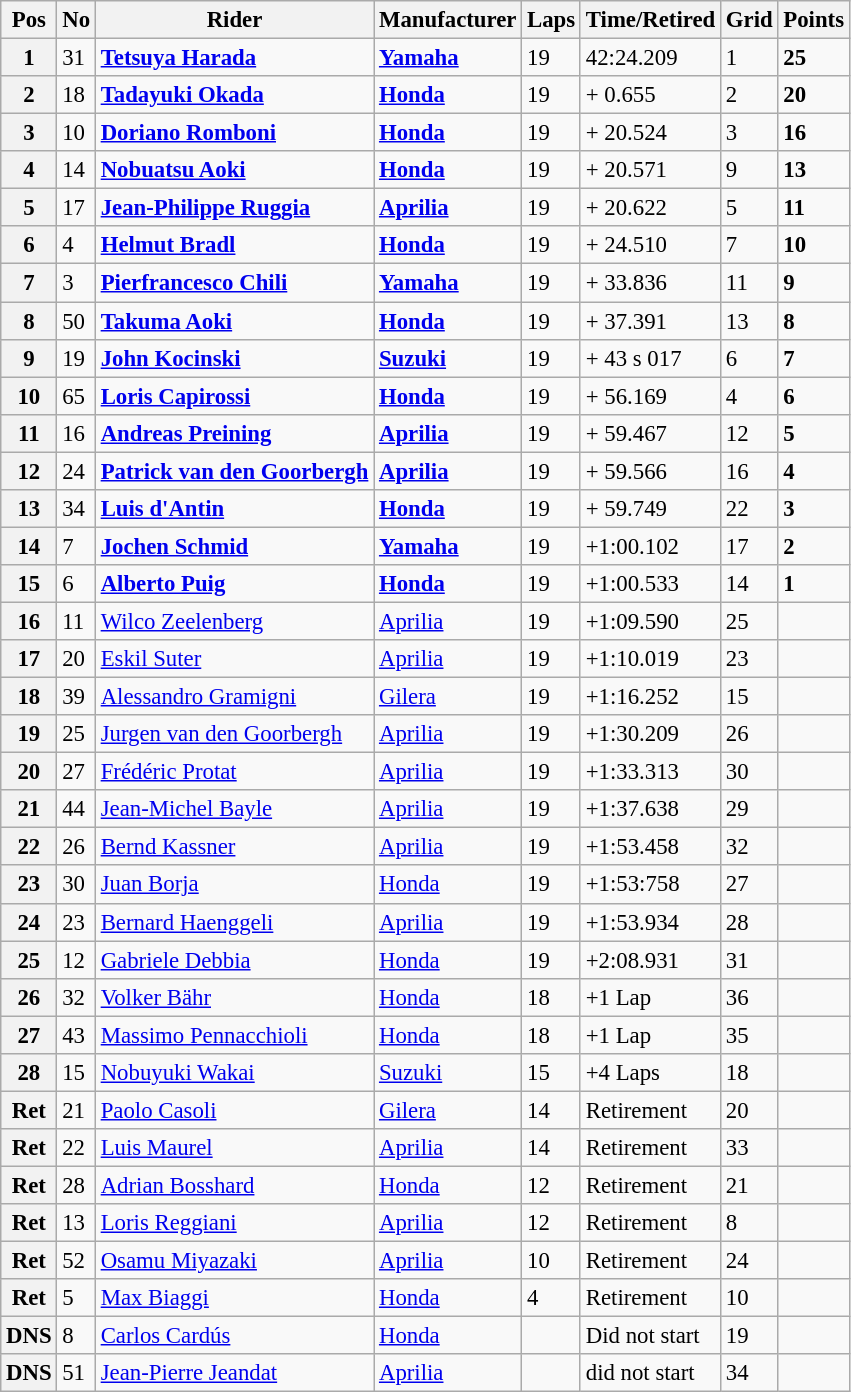<table class="wikitable" style="font-size: 95%;">
<tr>
<th scope="col">Pos</th>
<th scope="col">No</th>
<th scope="col">Rider</th>
<th scope="col">Manufacturer</th>
<th scope="col">Laps</th>
<th scope="col">Time/Retired</th>
<th scope="col">Grid</th>
<th scope="col">Points</th>
</tr>
<tr>
<th>1</th>
<td>31</td>
<td> <strong><a href='#'>Tetsuya Harada</a></strong></td>
<td><strong><a href='#'>Yamaha</a></strong></td>
<td>19</td>
<td>42:24.209</td>
<td>1</td>
<td><strong>25</strong></td>
</tr>
<tr>
<th>2</th>
<td>18</td>
<td> <strong><a href='#'>Tadayuki Okada</a></strong></td>
<td><strong><a href='#'>Honda</a></strong></td>
<td>19</td>
<td>+ 0.655</td>
<td>2</td>
<td><strong>20</strong></td>
</tr>
<tr>
<th>3</th>
<td>10</td>
<td> <strong><a href='#'>Doriano Romboni</a></strong></td>
<td><strong><a href='#'>Honda</a></strong></td>
<td>19</td>
<td>+ 20.524</td>
<td>3</td>
<td><strong>16</strong></td>
</tr>
<tr>
<th>4</th>
<td>14</td>
<td> <strong><a href='#'>Nobuatsu Aoki</a></strong></td>
<td><strong><a href='#'>Honda</a></strong></td>
<td>19</td>
<td>+ 20.571</td>
<td>9</td>
<td><strong>13</strong></td>
</tr>
<tr>
<th>5</th>
<td>17</td>
<td> <strong><a href='#'>Jean-Philippe Ruggia</a></strong></td>
<td><strong><a href='#'>Aprilia</a></strong></td>
<td>19</td>
<td>+ 20.622</td>
<td>5</td>
<td><strong>11</strong></td>
</tr>
<tr>
<th>6</th>
<td>4</td>
<td> <strong><a href='#'>Helmut Bradl</a></strong></td>
<td><strong><a href='#'>Honda</a></strong></td>
<td>19</td>
<td>+ 24.510</td>
<td>7</td>
<td><strong>10</strong></td>
</tr>
<tr>
<th>7</th>
<td>3</td>
<td> <strong><a href='#'>Pierfrancesco Chili</a></strong></td>
<td><strong><a href='#'>Yamaha</a></strong></td>
<td>19</td>
<td>+ 33.836</td>
<td>11</td>
<td><strong>9</strong></td>
</tr>
<tr>
<th>8</th>
<td>50</td>
<td> <strong><a href='#'>Takuma Aoki</a></strong></td>
<td><strong><a href='#'>Honda</a></strong></td>
<td>19</td>
<td>+ 37.391</td>
<td>13</td>
<td><strong>8</strong></td>
</tr>
<tr>
<th>9</th>
<td>19</td>
<td> <strong><a href='#'>John Kocinski</a></strong></td>
<td><strong><a href='#'>Suzuki</a></strong></td>
<td>19</td>
<td>+ 43 s 017</td>
<td>6</td>
<td><strong>7</strong></td>
</tr>
<tr>
<th>10</th>
<td>65</td>
<td> <strong><a href='#'>Loris Capirossi</a></strong></td>
<td><strong><a href='#'>Honda</a></strong></td>
<td>19</td>
<td>+ 56.169</td>
<td>4</td>
<td><strong>6</strong></td>
</tr>
<tr>
<th>11</th>
<td>16</td>
<td> <strong><a href='#'>Andreas Preining</a></strong></td>
<td><strong><a href='#'>Aprilia</a></strong></td>
<td>19</td>
<td>+ 59.467</td>
<td>12</td>
<td><strong>5</strong></td>
</tr>
<tr>
<th>12</th>
<td>24</td>
<td> <strong><a href='#'>Patrick van den Goorbergh</a></strong></td>
<td><strong><a href='#'>Aprilia</a></strong></td>
<td>19</td>
<td>+ 59.566</td>
<td>16</td>
<td><strong>4</strong></td>
</tr>
<tr>
<th>13</th>
<td>34</td>
<td> <strong><a href='#'>Luis d'Antin</a></strong></td>
<td><strong><a href='#'>Honda</a></strong></td>
<td>19</td>
<td>+ 59.749</td>
<td>22</td>
<td><strong>3</strong></td>
</tr>
<tr>
<th>14</th>
<td>7</td>
<td> <strong><a href='#'>Jochen Schmid</a></strong></td>
<td><strong><a href='#'>Yamaha</a></strong></td>
<td>19</td>
<td>+1:00.102</td>
<td>17</td>
<td><strong>2</strong></td>
</tr>
<tr>
<th>15</th>
<td>6</td>
<td> <strong><a href='#'>Alberto Puig</a></strong></td>
<td><strong><a href='#'>Honda</a></strong></td>
<td>19</td>
<td>+1:00.533</td>
<td>14</td>
<td><strong>1</strong></td>
</tr>
<tr>
<th>16</th>
<td>11</td>
<td> <a href='#'>Wilco Zeelenberg</a></td>
<td><a href='#'>Aprilia</a></td>
<td>19</td>
<td>+1:09.590</td>
<td>25</td>
<td></td>
</tr>
<tr>
<th>17</th>
<td>20</td>
<td> <a href='#'>Eskil Suter</a></td>
<td><a href='#'>Aprilia</a></td>
<td>19</td>
<td>+1:10.019</td>
<td>23</td>
<td></td>
</tr>
<tr>
<th>18</th>
<td>39</td>
<td> <a href='#'>Alessandro Gramigni</a></td>
<td><a href='#'>Gilera</a></td>
<td>19</td>
<td>+1:16.252</td>
<td>15</td>
<td></td>
</tr>
<tr>
<th>19</th>
<td>25</td>
<td> <a href='#'>Jurgen van den Goorbergh</a></td>
<td><a href='#'>Aprilia</a></td>
<td>19</td>
<td>+1:30.209</td>
<td>26</td>
<td></td>
</tr>
<tr>
<th>20</th>
<td>27</td>
<td> <a href='#'>Frédéric Protat</a></td>
<td><a href='#'>Aprilia</a></td>
<td>19</td>
<td>+1:33.313</td>
<td>30</td>
<td></td>
</tr>
<tr>
<th>21</th>
<td>44</td>
<td> <a href='#'>Jean-Michel Bayle</a></td>
<td><a href='#'>Aprilia</a></td>
<td>19</td>
<td>+1:37.638</td>
<td>29</td>
<td></td>
</tr>
<tr>
<th>22</th>
<td>26</td>
<td> <a href='#'>Bernd Kassner</a></td>
<td><a href='#'>Aprilia</a></td>
<td>19</td>
<td>+1:53.458</td>
<td>32</td>
<td></td>
</tr>
<tr>
<th>23</th>
<td>30</td>
<td> <a href='#'>Juan Borja</a></td>
<td><a href='#'>Honda</a></td>
<td>19</td>
<td>+1:53:758</td>
<td>27</td>
<td></td>
</tr>
<tr>
<th>24</th>
<td>23</td>
<td> <a href='#'>Bernard Haenggeli</a></td>
<td><a href='#'>Aprilia</a></td>
<td>19</td>
<td>+1:53.934</td>
<td>28</td>
<td></td>
</tr>
<tr>
<th>25</th>
<td>12</td>
<td> <a href='#'>Gabriele Debbia</a></td>
<td><a href='#'>Honda</a></td>
<td>19</td>
<td>+2:08.931</td>
<td>31</td>
<td></td>
</tr>
<tr>
<th>26</th>
<td>32</td>
<td> <a href='#'>Volker Bähr</a></td>
<td><a href='#'>Honda</a></td>
<td>18</td>
<td>+1 Lap</td>
<td>36</td>
<td></td>
</tr>
<tr>
<th>27</th>
<td>43</td>
<td> <a href='#'>Massimo Pennacchioli</a></td>
<td><a href='#'>Honda</a></td>
<td>18</td>
<td>+1 Lap</td>
<td>35</td>
<td></td>
</tr>
<tr>
<th>28</th>
<td>15</td>
<td> <a href='#'>Nobuyuki Wakai</a></td>
<td><a href='#'>Suzuki</a></td>
<td>15</td>
<td>+4 Laps</td>
<td>18</td>
<td></td>
</tr>
<tr>
<th>Ret</th>
<td>21</td>
<td> <a href='#'>Paolo Casoli</a></td>
<td><a href='#'>Gilera</a></td>
<td>14</td>
<td>Retirement</td>
<td>20</td>
<td></td>
</tr>
<tr>
<th>Ret</th>
<td>22</td>
<td> <a href='#'>Luis Maurel</a></td>
<td><a href='#'>Aprilia</a></td>
<td>14</td>
<td>Retirement</td>
<td>33</td>
<td></td>
</tr>
<tr>
<th>Ret</th>
<td>28</td>
<td> <a href='#'>Adrian Bosshard</a></td>
<td><a href='#'>Honda</a></td>
<td>12</td>
<td>Retirement</td>
<td>21</td>
<td></td>
</tr>
<tr>
<th>Ret</th>
<td>13</td>
<td> <a href='#'>Loris Reggiani</a></td>
<td><a href='#'>Aprilia</a></td>
<td>12</td>
<td>Retirement</td>
<td>8</td>
<td></td>
</tr>
<tr>
<th>Ret</th>
<td>52</td>
<td> <a href='#'>Osamu Miyazaki</a></td>
<td><a href='#'>Aprilia</a></td>
<td>10</td>
<td>Retirement</td>
<td>24</td>
<td></td>
</tr>
<tr>
<th>Ret</th>
<td>5</td>
<td> <a href='#'>Max Biaggi</a></td>
<td><a href='#'>Honda</a></td>
<td>4</td>
<td>Retirement</td>
<td>10</td>
</tr>
<tr>
<th>DNS</th>
<td>8</td>
<td> <a href='#'>Carlos Cardús</a></td>
<td><a href='#'>Honda</a></td>
<td></td>
<td>Did not start</td>
<td>19</td>
<td></td>
</tr>
<tr>
<th>DNS</th>
<td>51</td>
<td> <a href='#'>Jean-Pierre Jeandat</a></td>
<td><a href='#'>Aprilia</a></td>
<td></td>
<td>did not start</td>
<td>34</td>
<td></td>
</tr>
</table>
